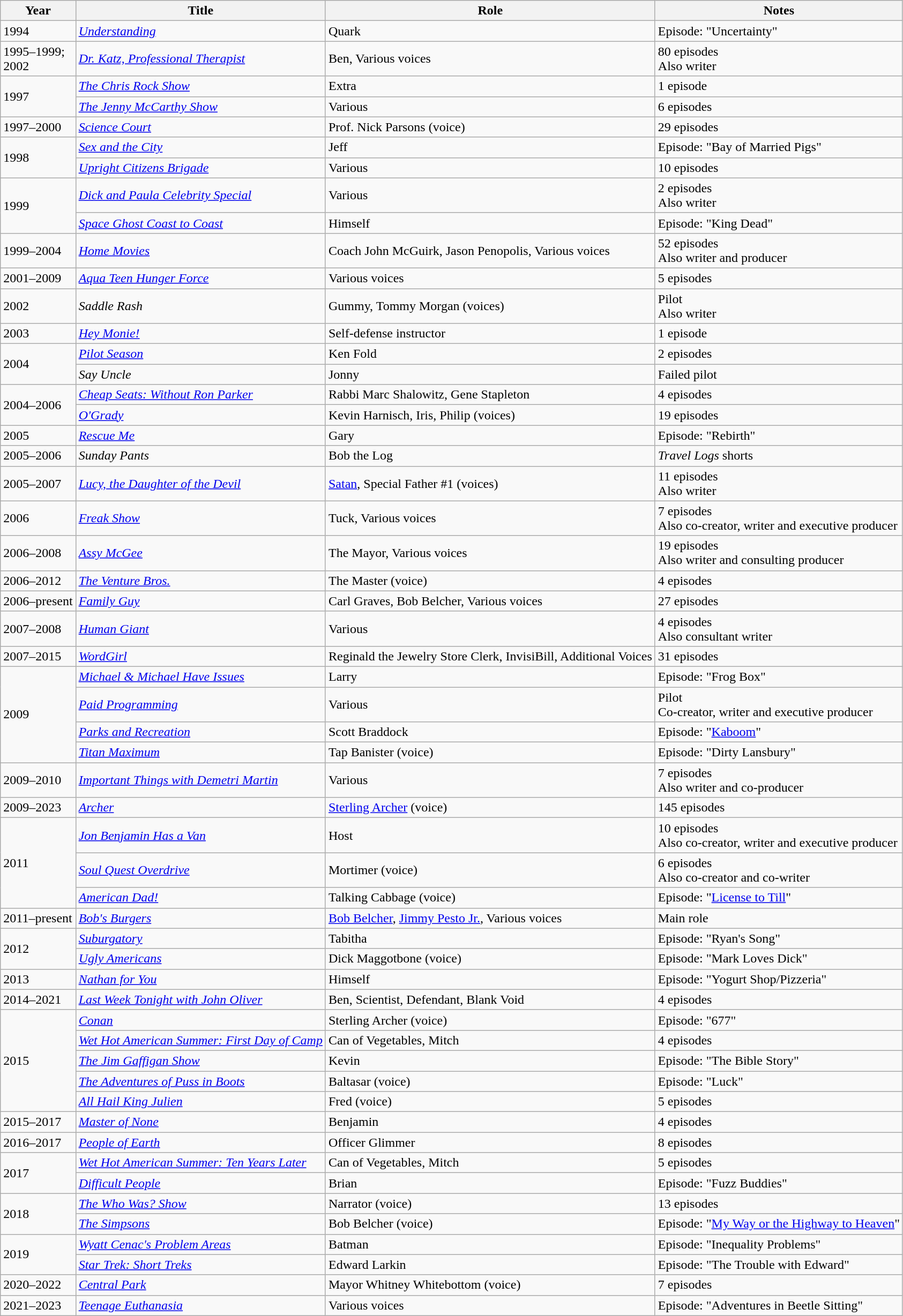<table class="wikitable sortable">
<tr>
<th><strong>Year</strong></th>
<th><strong>Title</strong></th>
<th><strong>Role</strong></th>
<th><strong>Notes</strong></th>
</tr>
<tr>
<td>1994</td>
<td><em><a href='#'>Understanding</a></em></td>
<td>Quark</td>
<td>Episode: "Uncertainty"</td>
</tr>
<tr>
<td>1995–1999;<br>2002</td>
<td><em><a href='#'>Dr. Katz, Professional Therapist</a></em></td>
<td>Ben, Various voices</td>
<td>80 episodes<br>Also writer</td>
</tr>
<tr>
<td rowspan="2">1997</td>
<td><em><a href='#'>The Chris Rock Show</a></em></td>
<td>Extra</td>
<td>1 episode</td>
</tr>
<tr>
<td><em><a href='#'>The Jenny McCarthy Show</a></em></td>
<td>Various</td>
<td>6 episodes</td>
</tr>
<tr>
<td>1997–2000</td>
<td><em><a href='#'>Science Court</a></em></td>
<td>Prof. Nick Parsons (voice)</td>
<td>29 episodes</td>
</tr>
<tr>
<td rowspan="2">1998</td>
<td><em><a href='#'>Sex and the City</a></em></td>
<td>Jeff</td>
<td>Episode: "Bay of Married Pigs"</td>
</tr>
<tr>
<td><em><a href='#'>Upright Citizens Brigade</a></em></td>
<td>Various</td>
<td>10 episodes</td>
</tr>
<tr>
<td rowspan="2">1999</td>
<td><em><a href='#'>Dick and Paula Celebrity Special</a></em></td>
<td>Various</td>
<td>2 episodes<br>Also writer</td>
</tr>
<tr>
<td><em><a href='#'>Space Ghost Coast to Coast</a></em></td>
<td>Himself</td>
<td>Episode: "King Dead"</td>
</tr>
<tr>
<td>1999–2004</td>
<td><em><a href='#'>Home Movies</a></em></td>
<td>Coach John McGuirk, Jason Penopolis, Various voices</td>
<td>52 episodes<br>Also writer and producer</td>
</tr>
<tr>
<td>2001–2009</td>
<td><em><a href='#'>Aqua Teen Hunger Force</a></em></td>
<td>Various voices</td>
<td>5 episodes</td>
</tr>
<tr>
<td>2002</td>
<td><em>Saddle Rash</em></td>
<td>Gummy, Tommy Morgan (voices)</td>
<td>Pilot<br>Also writer</td>
</tr>
<tr>
<td>2003</td>
<td><em><a href='#'>Hey Monie!</a></em></td>
<td>Self-defense instructor</td>
<td>1 episode</td>
</tr>
<tr>
<td rowspan="2">2004</td>
<td><em><a href='#'>Pilot Season</a></em></td>
<td>Ken Fold</td>
<td>2 episodes</td>
</tr>
<tr>
<td><em>Say Uncle</em></td>
<td>Jonny</td>
<td>Failed pilot</td>
</tr>
<tr>
<td rowspan="2">2004–2006</td>
<td><em><a href='#'>Cheap Seats: Without Ron Parker</a></em></td>
<td>Rabbi Marc Shalowitz, Gene Stapleton</td>
<td>4 episodes</td>
</tr>
<tr>
<td><em><a href='#'>O'Grady</a></em></td>
<td>Kevin Harnisch, Iris, Philip (voices)</td>
<td>19 episodes</td>
</tr>
<tr>
<td>2005</td>
<td><em><a href='#'>Rescue Me</a></em></td>
<td>Gary</td>
<td>Episode: "Rebirth"</td>
</tr>
<tr>
<td>2005–2006</td>
<td><em>Sunday Pants</em></td>
<td>Bob the Log</td>
<td><em>Travel Logs</em> shorts</td>
</tr>
<tr>
<td>2005–2007</td>
<td><em><a href='#'>Lucy, the Daughter of the Devil</a></em></td>
<td><a href='#'>Satan</a>, Special Father #1 (voices)</td>
<td>11 episodes<br>Also writer</td>
</tr>
<tr>
<td>2006</td>
<td><em><a href='#'>Freak Show</a></em></td>
<td>Tuck, Various voices</td>
<td>7 episodes<br>Also co-creator, writer and executive producer</td>
</tr>
<tr>
<td>2006–2008</td>
<td><em><a href='#'>Assy McGee</a></em></td>
<td>The Mayor, Various voices</td>
<td>19 episodes<br>Also writer and consulting producer</td>
</tr>
<tr>
<td>2006–2012</td>
<td><em><a href='#'>The Venture Bros.</a></em></td>
<td>The Master (voice)</td>
<td>4 episodes</td>
</tr>
<tr>
<td>2006–present</td>
<td><em><a href='#'>Family Guy</a></em></td>
<td>Carl Graves, Bob Belcher, Various voices</td>
<td>27 episodes</td>
</tr>
<tr>
<td>2007–2008</td>
<td><em><a href='#'>Human Giant</a></em></td>
<td>Various</td>
<td>4 episodes<br>Also consultant writer</td>
</tr>
<tr>
<td>2007–2015</td>
<td><em><a href='#'>WordGirl</a></em></td>
<td>Reginald the Jewelry Store Clerk, InvisiBill, Additional Voices</td>
<td>31 episodes</td>
</tr>
<tr>
<td rowspan="4">2009</td>
<td><em><a href='#'>Michael & Michael Have Issues</a></em></td>
<td>Larry</td>
<td>Episode: "Frog Box"</td>
</tr>
<tr>
<td><em><a href='#'>Paid Programming</a></em></td>
<td>Various</td>
<td>Pilot<br>Co-creator, writer and executive producer</td>
</tr>
<tr>
<td><em><a href='#'>Parks and Recreation</a></em></td>
<td>Scott Braddock</td>
<td>Episode: "<a href='#'>Kaboom</a>"</td>
</tr>
<tr>
<td><em><a href='#'>Titan Maximum</a></em></td>
<td>Tap Banister (voice)</td>
<td>Episode: "Dirty Lansbury"</td>
</tr>
<tr>
<td>2009–2010</td>
<td><em><a href='#'>Important Things with Demetri Martin</a></em></td>
<td>Various</td>
<td>7 episodes<br>Also writer and co-producer</td>
</tr>
<tr>
<td>2009–2023</td>
<td><em><a href='#'>Archer</a></em></td>
<td><a href='#'>Sterling Archer</a> (voice)</td>
<td>145 episodes</td>
</tr>
<tr>
<td rowspan="3">2011</td>
<td><em><a href='#'>Jon Benjamin Has a Van</a></em></td>
<td>Host</td>
<td>10 episodes<br>Also co-creator, writer and executive producer</td>
</tr>
<tr>
<td><em><a href='#'>Soul Quest Overdrive</a></em></td>
<td>Mortimer (voice)</td>
<td>6 episodes<br>Also co-creator and co-writer</td>
</tr>
<tr>
<td><em><a href='#'>American Dad!</a></em></td>
<td>Talking Cabbage (voice)</td>
<td>Episode: "<a href='#'>License to Till</a>"</td>
</tr>
<tr>
<td>2011–present</td>
<td><em><a href='#'>Bob's Burgers</a></em></td>
<td><a href='#'>Bob Belcher</a>, <a href='#'>Jimmy Pesto Jr.</a>, Various voices</td>
<td>Main role</td>
</tr>
<tr>
<td rowspan="2">2012</td>
<td><em><a href='#'>Suburgatory</a></em></td>
<td>Tabitha</td>
<td>Episode: "Ryan's Song"</td>
</tr>
<tr>
<td><em><a href='#'>Ugly Americans</a></em></td>
<td>Dick Maggotbone (voice)</td>
<td>Episode: "Mark Loves Dick"</td>
</tr>
<tr>
<td>2013</td>
<td><em><a href='#'>Nathan for You</a></em></td>
<td>Himself</td>
<td>Episode: "Yogurt Shop/Pizzeria"</td>
</tr>
<tr>
<td>2014–2021</td>
<td><em><a href='#'>Last Week Tonight with John Oliver</a></em></td>
<td>Ben, Scientist, Defendant, Blank Void</td>
<td>4 episodes</td>
</tr>
<tr>
<td rowspan="5">2015</td>
<td><em><a href='#'>Conan</a></em></td>
<td>Sterling Archer (voice)</td>
<td>Episode: "677"</td>
</tr>
<tr>
<td><em><a href='#'>Wet Hot American Summer: First Day of Camp</a></em></td>
<td>Can of Vegetables, Mitch</td>
<td>4 episodes</td>
</tr>
<tr>
<td><em><a href='#'>The Jim Gaffigan Show</a></em></td>
<td>Kevin</td>
<td>Episode: "The Bible Story"</td>
</tr>
<tr>
<td><em><a href='#'>The Adventures of Puss in Boots</a></em></td>
<td>Baltasar (voice)</td>
<td>Episode: "Luck"</td>
</tr>
<tr>
<td><em><a href='#'>All Hail King Julien</a></em></td>
<td>Fred (voice)</td>
<td>5 episodes</td>
</tr>
<tr>
<td>2015–2017</td>
<td><em><a href='#'>Master of None</a></em></td>
<td>Benjamin</td>
<td>4 episodes</td>
</tr>
<tr>
<td>2016–2017</td>
<td><em><a href='#'>People of Earth</a></em></td>
<td>Officer Glimmer</td>
<td>8 episodes</td>
</tr>
<tr>
<td rowspan="2">2017</td>
<td><em><a href='#'>Wet Hot American Summer: Ten Years Later</a></em></td>
<td>Can of Vegetables, Mitch</td>
<td>5 episodes</td>
</tr>
<tr>
<td><em><a href='#'>Difficult People</a></em></td>
<td>Brian</td>
<td>Episode: "Fuzz Buddies"</td>
</tr>
<tr>
<td rowspan="2">2018</td>
<td><em><a href='#'>The Who Was? Show</a></em></td>
<td>Narrator (voice)</td>
<td>13 episodes</td>
</tr>
<tr>
<td><em><a href='#'>The Simpsons</a></em></td>
<td>Bob Belcher (voice)</td>
<td>Episode: "<a href='#'>My Way or the Highway to Heaven</a>"</td>
</tr>
<tr>
<td rowspan="2">2019</td>
<td><em><a href='#'>Wyatt Cenac's Problem Areas</a></em></td>
<td>Batman</td>
<td>Episode: "Inequality Problems"</td>
</tr>
<tr>
<td><em><a href='#'>Star Trek: Short Treks</a></em></td>
<td>Edward Larkin</td>
<td>Episode: "The Trouble with Edward"</td>
</tr>
<tr>
<td>2020–2022</td>
<td><em><a href='#'>Central Park</a></em></td>
<td>Mayor Whitney Whitebottom (voice)</td>
<td>7 episodes</td>
</tr>
<tr>
<td>2021–2023</td>
<td><em><a href='#'>Teenage Euthanasia</a></em></td>
<td>Various voices</td>
<td>Episode: "Adventures in Beetle Sitting"</td>
</tr>
</table>
